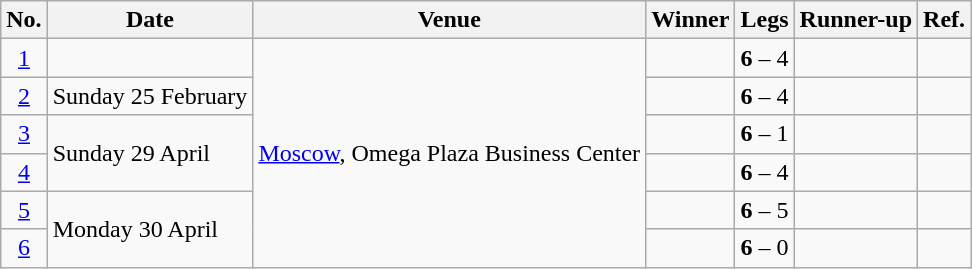<table class="wikitable">
<tr>
<th>No.</th>
<th>Date</th>
<th>Venue</th>
<th>Winner</th>
<th>Legs</th>
<th>Runner-up</th>
<th>Ref.</th>
</tr>
<tr>
<td align=center><a href='#'>1</a></td>
<td></td>
<td rowspan=6> <a href='#'>Moscow</a>, Omega Plaza Business Center</td>
<td align=right></td>
<td align=center><strong>6</strong> – 4</td>
<td></td>
<td align=center></td>
</tr>
<tr>
<td align=center><a href='#'>2</a></td>
<td>Sunday 25 February</td>
<td align=right></td>
<td align=center><strong>6</strong> – 4</td>
<td></td>
<td align=center></td>
</tr>
<tr>
<td align=center><a href='#'>3</a></td>
<td rowspan="2">Sunday 29 April</td>
<td align=right></td>
<td align=center><strong>6</strong> – 1</td>
<td></td>
<td align=center></td>
</tr>
<tr>
<td align=center><a href='#'>4</a></td>
<td align=right></td>
<td align=center><strong>6</strong> – 4</td>
<td></td>
<td align=center></td>
</tr>
<tr>
<td align=center><a href='#'>5</a></td>
<td rowspan="2">Monday 30 April</td>
<td align=right></td>
<td align=center><strong>6</strong> – 5</td>
<td></td>
<td align=center></td>
</tr>
<tr>
<td align=center><a href='#'>6</a></td>
<td align=right></td>
<td align=center><strong>6</strong> – 0</td>
<td></td>
<td align=center></td>
</tr>
</table>
